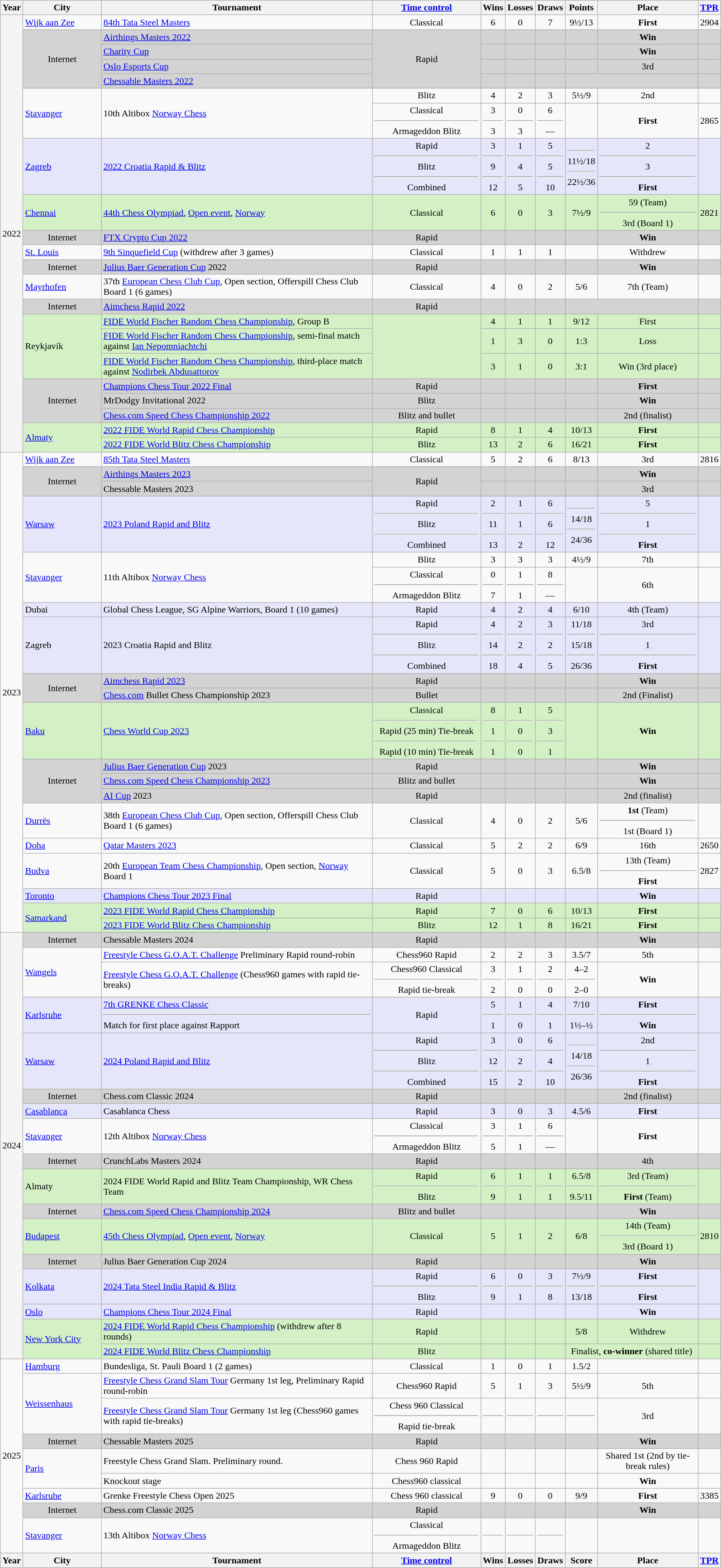<table class="wikitable center mw-collapsible sticky-header" style="text-align: center;">
<tr>
<th>Year</th>
<th width=128>City</th>
<th>Tournament</th>
<th width=180><a href='#'>Time control</a></th>
<th>Wins</th>
<th>Losses</th>
<th>Draws</th>
<th>Points</th>
<th>Place</th>
<th width=20><a href='#'>TPR</a></th>
</tr>
<tr>
<td bgcolor="whitesmoke" rowspan="22">2022</td>
<td align=left> <a href='#'>Wijk aan Zee</a></td>
<td align=left><a href='#'>84th Tata Steel Masters</a></td>
<td>Classical</td>
<td>6</td>
<td>0</td>
<td>7</td>
<td>9½/13</td>
<td><strong>First</strong></td>
<td>2904</td>
</tr>
<tr style="background:lightgray;">
<td rowspan=4>Internet</td>
<td align=left><a href='#'>Airthings Masters 2022</a></td>
<td rowspan=4>Rapid</td>
<td></td>
<td></td>
<td></td>
<td></td>
<td><strong>Win</strong></td>
<td></td>
</tr>
<tr style="background:lightgray;">
<td align=left><a href='#'>Charity Cup</a></td>
<td></td>
<td></td>
<td></td>
<td></td>
<td><strong>Win</strong></td>
<td></td>
</tr>
<tr style="background:lightgray;">
<td align=left><a href='#'>Oslo Esports Cup</a></td>
<td></td>
<td></td>
<td></td>
<td></td>
<td>3rd</td>
<td></td>
</tr>
<tr style="background:lightgray;">
<td align=left><a href='#'>Chessable Masters 2022</a></td>
<td></td>
<td></td>
<td></td>
<td colspan=2></td>
<td></td>
</tr>
<tr>
<td align=left rowspan="2"> <a href='#'>Stavanger</a></td>
<td align=left rowspan="2">10th Altibox <a href='#'>Norway Chess</a></td>
<td>Blitz</td>
<td>4</td>
<td>2</td>
<td>3</td>
<td>5½/9</td>
<td>2nd</td>
<td></td>
</tr>
<tr>
<td>Classical <hr> Armageddon Blitz</td>
<td>3 <hr> 3</td>
<td>0 <hr> 3</td>
<td>6 <hr> —</td>
<td></td>
<td><strong>First</strong></td>
<td>2865</td>
</tr>
<tr style="background:Lavender;">
<td align=left> <a href='#'>Zagreb</a></td>
<td align=left><a href='#'>2022 Croatia Rapid & Blitz</a></td>
<td>Rapid <hr> Blitz <hr> Combined</td>
<td>3 <hr> 9 <hr> 12</td>
<td>1 <hr> 4 <hr> 5</td>
<td>5 <hr> 5 <hr> 10</td>
<td> <hr> 11½/18 <hr> 22½/36</td>
<td>2 <hr> 3 <hr> <strong>First</strong></td>
<td></td>
</tr>
<tr style="background:#D4F1C5;">
<td align=left> <a href='#'>Chennai</a></td>
<td align=left><a href='#'>44th Chess Olympiad</a>, <a href='#'>Open event</a>, <a href='#'>Norway</a> </td>
<td>Classical</td>
<td>6</td>
<td>0</td>
<td>3</td>
<td>7½/9</td>
<td>59 (Team) <hr> 3rd (Board 1)</td>
<td>2821</td>
</tr>
<tr style="background:lightgray;">
<td>Internet</td>
<td align=left><a href='#'>FTX Crypto Cup 2022</a></td>
<td>Rapid</td>
<td></td>
<td></td>
<td></td>
<td></td>
<td><strong>Win</strong></td>
<td></td>
</tr>
<tr>
<td align=left> <a href='#'>St. Louis</a></td>
<td align=left><a href='#'>9th Sinquefield Cup</a> (withdrew after 3 games)</td>
<td>Classical</td>
<td>1</td>
<td>1</td>
<td>1</td>
<td></td>
<td>Withdrew</td>
<td></td>
</tr>
<tr style="background:lightgray;">
<td>Internet</td>
<td align=left><a href='#'>Julius Baer Generation Cup</a> 2022</td>
<td>Rapid</td>
<td></td>
<td></td>
<td></td>
<td></td>
<td><strong>Win</strong></td>
<td></td>
</tr>
<tr>
<td align=left> <a href='#'>Mayrhofen</a></td>
<td align=left>37th <a href='#'>European Chess Club Cup</a>, Open section, Offerspill Chess Club Board 1 (6 games)</td>
<td>Classical</td>
<td>4</td>
<td>0</td>
<td>2</td>
<td>5/6</td>
<td>7th (Team)</td>
<td></td>
</tr>
<tr style="background:lightgray;">
<td>Internet</td>
<td align=left><a href='#'>Aimchess Rapid 2022</a></td>
<td>Rapid</td>
<td></td>
<td></td>
<td></td>
<td colspan=2></td>
<td></td>
</tr>
<tr style="background:#D4F1C5;">
<td align=left rowspan="3"> Reykjavík</td>
<td align=left><a href='#'>FIDE World Fischer Random Chess Championship</a>, Group B</td>
<td rowspan=3></td>
<td>4</td>
<td>1</td>
<td>1</td>
<td>9/12</td>
<td>First</td>
<td></td>
</tr>
<tr style="background:#D4F1C5;">
<td align=left><a href='#'>FIDE World Fischer Random Chess Championship</a>, semi-final match against <a href='#'>Ian Nepomniachtchi</a></td>
<td>1</td>
<td>3</td>
<td>0</td>
<td>1:3</td>
<td>Loss</td>
<td></td>
</tr>
<tr style="background:#D4F1C5;">
<td align=left><a href='#'>FIDE World Fischer Random Chess Championship</a>, third-place match against <a href='#'>Nodirbek Abdusattorov</a></td>
<td>3</td>
<td>1</td>
<td>0</td>
<td>3:1</td>
<td>Win (3rd place)</td>
<td></td>
</tr>
<tr style="background:lightgray;">
<td rowspan=3>Internet</td>
<td align=left><a href='#'>Champions Chess Tour 2022 Final</a></td>
<td>Rapid</td>
<td></td>
<td></td>
<td></td>
<td></td>
<td><strong>First</strong></td>
<td></td>
</tr>
<tr style="background:lightgray;">
<td align=left>MrDodgy Invitational 2022</td>
<td>Blitz</td>
<td></td>
<td></td>
<td></td>
<td></td>
<td><strong>Win</strong></td>
<td></td>
</tr>
<tr style="background:lightgray;">
<td align=left><a href='#'>Chess.com Speed Chess Championship 2022</a></td>
<td>Blitz and bullet</td>
<td></td>
<td></td>
<td></td>
<td></td>
<td>2nd (finalist)</td>
<td></td>
</tr>
<tr style="background:#D4F1C5;">
<td rowspan="2" align=left> <a href='#'>Almaty</a></td>
<td align=left><a href='#'>2022 FIDE World Rapid Chess Championship</a></td>
<td>Rapid</td>
<td>8</td>
<td>1</td>
<td>4</td>
<td>10/13</td>
<td><strong>First</strong></td>
<td></td>
</tr>
<tr style="background:#D4F1C5;">
<td align=left><a href='#'>2022 FIDE World Blitz Chess Championship</a></td>
<td>Blitz</td>
<td>13</td>
<td>2</td>
<td>6</td>
<td>16/21</td>
<td><strong>First</strong></td>
<td></td>
</tr>
<tr>
<td rowspan="20">2023</td>
<td align=left> <a href='#'>Wijk aan Zee</a></td>
<td align=left><a href='#'>85th Tata Steel Masters</a></td>
<td>Classical</td>
<td>5</td>
<td>2</td>
<td>6</td>
<td>8/13</td>
<td>3rd</td>
<td>2816</td>
</tr>
<tr style="background:lightgray;">
<td rowspan=2>Internet</td>
<td align=left><a href='#'>Airthings Masters 2023</a></td>
<td rowspan=2>Rapid</td>
<td></td>
<td></td>
<td></td>
<td></td>
<td><strong>Win</strong></td>
<td></td>
</tr>
<tr style="background:lightgray;">
<td align=left>Chessable Masters 2023</td>
<td></td>
<td></td>
<td></td>
<td></td>
<td>3rd</td>
<td></td>
</tr>
<tr style="background:Lavender;">
<td align=left> <a href='#'>Warsaw</a></td>
<td align=left><a href='#'>2023 Poland Rapid and Blitz</a></td>
<td>Rapid <hr> Blitz <hr> Combined</td>
<td>2 <hr> 11 <hr> 13</td>
<td>1 <hr> 1 <hr> 2</td>
<td>6 <hr> 6 <hr> 12</td>
<td> <hr> 14/18 <hr> 24/36</td>
<td>5 <hr> 1 <hr> <strong>First</strong></td>
<td></td>
</tr>
<tr>
<td align=left rowspan="2"> <a href='#'>Stavanger</a></td>
<td align=left rowspan="2">11th Altibox <a href='#'>Norway Chess</a></td>
<td>Blitz</td>
<td>3</td>
<td>3</td>
<td>3</td>
<td>4½/9</td>
<td>7th</td>
<td></td>
</tr>
<tr>
<td>Classical <hr> Armageddon Blitz</td>
<td>0<hr>7</td>
<td>1<hr>1</td>
<td>8<hr>—</td>
<td></td>
<td>6th</td>
<td></td>
</tr>
<tr style="background:Lavender;">
<td align=left> Dubai</td>
<td align=left>Global Chess League, SG Alpine Warriors, Board 1 (10 games)</td>
<td>Rapid</td>
<td>4</td>
<td>2</td>
<td>4</td>
<td>6/10</td>
<td>4th (Team)</td>
<td></td>
</tr>
<tr style="background:Lavender;">
<td align=left> Zagreb</td>
<td align=left>2023 Croatia Rapid and Blitz</td>
<td>Rapid <hr> Blitz <hr> Combined</td>
<td>4<hr> 14 <hr> 18</td>
<td>2<hr> 2 <hr> 4</td>
<td>3<hr> 2 <hr> 5</td>
<td>11/18<hr> 15/18 <hr>26/36</td>
<td>3rd<hr> 1 <hr> <strong>First</strong></td>
<td></td>
</tr>
<tr style="background:lightgray;">
<td rowspan=2>Internet</td>
<td align=left><a href='#'>Aimchess Rapid 2023</a></td>
<td>Rapid</td>
<td></td>
<td></td>
<td></td>
<td></td>
<td><strong>Win</strong></td>
<td></td>
</tr>
<tr style="background:lightgray;">
<td align=left><a href='#'>Chess.com</a> Bullet Chess Championship 2023</td>
<td>Bullet</td>
<td></td>
<td></td>
<td></td>
<td></td>
<td>2nd (Finalist)</td>
<td></td>
</tr>
<tr style="background:#D4F1C5;">
<td align=left> <a href='#'>Baku</a></td>
<td align=left><a href='#'>Chess World Cup 2023</a></td>
<td>Classical<hr>Rapid (25 min) Tie-break<hr>Rapid (10 min) Tie-break</td>
<td>8<hr>1<hr>1</td>
<td>1<hr>0<hr>0</td>
<td>5<hr>3<hr>1</td>
<td></td>
<td><strong>Win</strong></td>
<td></td>
</tr>
<tr style="background:lightgray;">
<td rowspan=3>Internet</td>
<td align=left><a href='#'>Julius Baer Generation Cup</a> 2023</td>
<td>Rapid</td>
<td></td>
<td></td>
<td></td>
<td></td>
<td><strong>Win</strong></td>
<td></td>
</tr>
<tr style="background:lightgray;">
<td align=left><a href='#'>Chess.com Speed Chess Championship 2023</a></td>
<td>Blitz and bullet</td>
<td></td>
<td></td>
<td></td>
<td></td>
<td><strong>Win</strong></td>
<td></td>
</tr>
<tr style="background:lightgray;">
<td align=left><a href='#'>AI Cup</a> 2023</td>
<td>Rapid</td>
<td></td>
<td></td>
<td></td>
<td></td>
<td>2nd (finalist)</td>
<td></td>
</tr>
<tr>
<td align=left> <a href='#'>Durrës</a></td>
<td align=left>38th <a href='#'>European Chess Club Cup</a>, Open section, Offerspill Chess Club Board 1 (6 games)</td>
<td>Classical</td>
<td>4</td>
<td>0</td>
<td>2</td>
<td>5/6</td>
<td><strong>1st</strong> (Team) <hr> 1st (Board 1)</td>
<td></td>
</tr>
<tr>
<td align=left> <a href='#'>Doha</a></td>
<td align=left><a href='#'>Qatar Masters 2023</a></td>
<td>Classical</td>
<td>5</td>
<td>2</td>
<td>2</td>
<td>6/9</td>
<td>16th</td>
<td>2650</td>
</tr>
<tr>
<td align=left> <a href='#'>Budva</a></td>
<td align=left>20th <a href='#'>European Team Chess Championship</a>, Open section, <a href='#'>Norway</a> Board 1</td>
<td>Classical</td>
<td>5</td>
<td>0</td>
<td>3</td>
<td>6.5/8</td>
<td>13th (Team) <hr> <strong>First</strong> </td>
<td>2827</td>
</tr>
<tr style="background:Lavender;">
<td align=left> <a href='#'>Toronto</a></td>
<td align=left><a href='#'>Champions Chess Tour 2023 Final</a></td>
<td>Rapid</td>
<td></td>
<td></td>
<td></td>
<td></td>
<td><strong>Win</strong></td>
<td></td>
</tr>
<tr style="background:#D4F1C5;">
<td rowspan="2" align=left> <a href='#'>Samarkand</a></td>
<td align=left><a href='#'>2023 FIDE World Rapid Chess Championship</a></td>
<td>Rapid</td>
<td>7</td>
<td>0</td>
<td>6</td>
<td>10/13</td>
<td><strong>First</strong></td>
<td></td>
</tr>
<tr style="background:#D4F1C5;">
<td align=left><a href='#'>2023 FIDE World Blitz Chess Championship</a></td>
<td>Blitz</td>
<td>12</td>
<td>1</td>
<td>8</td>
<td>16/21</td>
<td><strong>First</strong></td>
<td></td>
</tr>
<tr>
<td rowspan="18" bgcolor="whitesmoke">2024</td>
</tr>
<tr style="background:lightgray;">
<td>Internet</td>
<td style="background:lightgray;" align=left>Chessable Masters 2024</td>
<td>Rapid</td>
<td></td>
<td></td>
<td></td>
<td></td>
<td><strong>Win</strong></td>
<td></td>
</tr>
<tr>
<td align=left rowspan=2> <a href='#'>Wangels</a></td>
<td align=left><a href='#'>Freestyle Chess G.O.A.T. Challenge</a> Preliminary Rapid round-robin</td>
<td>Chess960 Rapid</td>
<td>2</td>
<td>2</td>
<td>3</td>
<td>3.5/7</td>
<td>5th</td>
<td></td>
</tr>
<tr>
<td align=left><a href='#'>Freestyle Chess G.O.A.T. Challenge</a> (Chess960 games with rapid tie-breaks)</td>
<td>Chess960 Classical<hr>Rapid tie-break</td>
<td>3<hr>2</td>
<td>1<hr>0</td>
<td>2<hr>0</td>
<td>4–2<hr>2–0</td>
<td><strong>Win</strong></td>
<td></td>
</tr>
<tr style="background:Lavender;">
<td align=left> <a href='#'>Karlsruhe</a></td>
<td align=left><a href='#'>7th GRENKE Chess Classic</a><hr>Match for first place against Rapport</td>
<td>Rapid</td>
<td>5<hr>1</td>
<td>1<hr>0</td>
<td>4<hr>1</td>
<td>7/10<hr>1½–½</td>
<td><strong>First</strong><hr><strong>Win</strong></td>
<td></td>
</tr>
<tr style="background:Lavender;">
<td align=left> <a href='#'>Warsaw</a></td>
<td align=left><a href='#'>2024 Poland Rapid and Blitz</a></td>
<td>Rapid <hr> Blitz <hr> Combined</td>
<td>3<hr>12 <hr>15</td>
<td>0<hr>2 <hr>2</td>
<td>6<hr>4 <hr>10</td>
<td> <hr> 14/18 <hr> 26/36</td>
<td>2nd<hr>1 <hr><strong>First</strong></td>
<td></td>
</tr>
<tr style="background:lightgray;">
<td>Internet</td>
<td style="background:lightgray;" align=left>Chess.com Classic 2024</td>
<td>Rapid</td>
<td></td>
<td></td>
<td></td>
<td></td>
<td>2nd (finalist)</td>
<td></td>
</tr>
<tr style="background:Lavender;">
<td align=left> <a href='#'>Casablanca</a></td>
<td align=left>Casablanca Chess</td>
<td>Rapid</td>
<td>3</td>
<td>0</td>
<td>3</td>
<td>4.5/6</td>
<td><strong>First</strong></td>
<td></td>
</tr>
<tr>
<td align=left> <a href='#'>Stavanger</a></td>
<td align=left>12th Altibox <a href='#'>Norway Chess</a></td>
<td>Classical <hr> Armageddon Blitz</td>
<td>3 <hr> 5</td>
<td>1 <hr> 1</td>
<td>6 <hr> —</td>
<td></td>
<td><strong>First</strong></td>
<td></td>
</tr>
<tr style="background:lightgray;">
<td>Internet</td>
<td style="background:lightgray;" align=left>CrunchLabs Masters 2024</td>
<td>Rapid</td>
<td></td>
<td></td>
<td></td>
<td></td>
<td>4th</td>
<td></td>
</tr>
<tr style="background:#D4F1C5;">
<td align=left> Almaty</td>
<td align=left>2024 FIDE World Rapid and Blitz Team Championship, WR Chess Team</td>
<td>Rapid <hr> Blitz</td>
<td>6<hr>9</td>
<td>1<hr>1</td>
<td>1<hr>1</td>
<td>6.5/8<hr>9.5/11</td>
<td>3rd (Team) <hr> <strong>First</strong> (Team)</td>
<td></td>
</tr>
<tr style="background:lightgray;">
<td>Internet</td>
<td align=left><a href='#'>Chess.com Speed Chess Championship 2024</a></td>
<td>Blitz and bullet</td>
<td></td>
<td></td>
<td></td>
<td></td>
<td><strong>Win</strong></td>
<td></td>
</tr>
<tr style="background:#D4F1C5;">
<td align=left> <a href='#'>Budapest</a></td>
<td align=left><a href='#'>45th Chess Olympiad</a>, <a href='#'>Open event</a>, <a href='#'>Norway</a> </td>
<td>Classical</td>
<td>5</td>
<td>1</td>
<td>2</td>
<td>6/8</td>
<td>14th (Team)<hr> 3rd (Board 1)</td>
<td>2810</td>
</tr>
<tr style="background:lightgray;">
<td>Internet</td>
<td style="background:lightgray;" align=left>Julius Baer Generation Cup 2024</td>
<td>Rapid</td>
<td></td>
<td></td>
<td></td>
<td></td>
<td><strong>Win</strong></td>
<td></td>
</tr>
<tr style="background:Lavender;">
<td align=left> <a href='#'>Kolkata</a></td>
<td align=left><a href='#'>2024 Tata Steel India Rapid & Blitz</a></td>
<td>Rapid <hr> Blitz</td>
<td>6 <hr> 9</td>
<td>0 <hr> 1</td>
<td>3 <hr> 8</td>
<td>7½/9 <hr> 13/18</td>
<td><strong>First</strong> <hr> <strong>First</strong></td>
<td></td>
</tr>
<tr style="background:Lavender;">
<td align=left> <a href='#'>Oslo</a></td>
<td align=left><a href='#'>Champions Chess Tour 2024 Final</a></td>
<td>Rapid</td>
<td></td>
<td></td>
<td></td>
<td></td>
<td><strong>Win</strong></td>
<td></td>
</tr>
<tr style="background:#D4F1C5;">
<td rowspan="2" align=left> <a href='#'>New York City</a></td>
<td align=left><a href='#'>2024 FIDE World Rapid Chess Championship</a> (withdrew after 8 rounds)</td>
<td>Rapid</td>
<td></td>
<td></td>
<td></td>
<td>5/8</td>
<td>Withdrew</td>
<td></td>
</tr>
<tr style="background:#D4F1C5;">
<td align=left><a href='#'>2024 FIDE World Blitz Chess Championship</a></td>
<td>Blitz</td>
<td></td>
<td></td>
<td></td>
<td colspan=2>Finalist, <strong>co-winner</strong> (shared title)</td>
<td></td>
</tr>
<tr>
<td rowspan="9">2025</td>
<td align=left> <a href='#'>Hamburg</a></td>
<td align=left>Bundesliga, St. Pauli Board 1 (2 games)</td>
<td>Classical</td>
<td>1</td>
<td>0</td>
<td>1</td>
<td>1.5/2</td>
<td></td>
<td></td>
</tr>
<tr>
<td align=left rowspan=2> <a href='#'>Weissenhaus</a></td>
<td align=left><a href='#'>Freestyle Chess Grand Slam Tour</a> Germany 1st leg, Preliminary Rapid round-robin</td>
<td>Chess960 Rapid</td>
<td>5</td>
<td>1</td>
<td>3</td>
<td>5½/9</td>
<td>5th</td>
<td></td>
</tr>
<tr>
<td align=left><a href='#'>Freestyle Chess Grand Slam Tour</a> Germany 1st leg (Chess960 games with rapid tie-breaks)</td>
<td>Chess 960 Classical<hr>Rapid tie-break</td>
<td><hr></td>
<td><hr></td>
<td><hr></td>
<td><hr></td>
<td>3rd</td>
<td></td>
</tr>
<tr style="background:lightgray;">
<td>Internet</td>
<td style="background:lightgray;" align=left>Chessable Masters 2025</td>
<td>Rapid</td>
<td></td>
<td></td>
<td></td>
<td></td>
<td><strong>Win</strong></td>
<td></td>
</tr>
<tr>
<td rowspan="2" align=left> <a href='#'>Paris</a></td>
<td align=left>Freestyle Chess Grand Slam. Preliminary round.</td>
<td>Chess 960 Rapid</td>
<td></td>
<td></td>
<td></td>
<td></td>
<td>Shared 1st (2nd by tie-break rules)</td>
<td></td>
</tr>
<tr>
<td align=left>Knockout stage</td>
<td>Chess960 classical</td>
<td></td>
<td></td>
<td></td>
<td></td>
<td><strong>Win</strong></td>
<td></td>
</tr>
<tr>
<td align=left> <a href='#'>Karlsruhe</a></td>
<td align=left>Grenke Freestyle Chess Open 2025</td>
<td>Chess 960 classical</td>
<td>9</td>
<td>0</td>
<td>0</td>
<td>9/9</td>
<td><strong>First</strong></td>
<td>3385</td>
</tr>
<tr style="background:lightgray;">
<td>Internet</td>
<td align=left>Chess.com Classic 2025</td>
<td>Rapid</td>
<td></td>
<td></td>
<td></td>
<td></td>
<td><strong>Win</strong></td>
<td></td>
</tr>
<tr>
<td align=left> <a href='#'>Stavanger</a></td>
<td align=left>13th Altibox <a href='#'>Norway Chess</a></td>
<td>Classical <hr> Armageddon Blitz</td>
<td><hr></td>
<td><hr></td>
<td><hr></td>
<td></td>
<td></td>
<td></td>
</tr>
<tr>
<th>Year</th>
<th>City</th>
<th>Tournament</th>
<th><a href='#'>Time control</a></th>
<th>Wins</th>
<th>Losses</th>
<th>Draws</th>
<th>Score</th>
<th>Place</th>
<th><a href='#'>TPR</a></th>
</tr>
</table>
